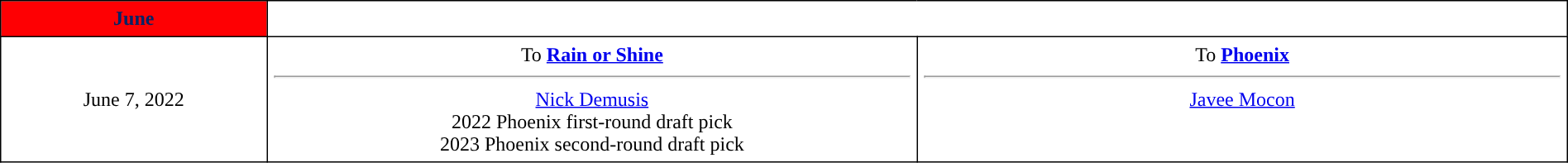<table border=1 style="border-collapse:collapse; text-align: center; width: 100%" bordercolor="#000000"  cellpadding="5">
<tr bgcolor="eeeeee">
<th style="background:#FE0003; color:#002366; ">June</th>
</tr>
<tr>
<td style="width:12%">June 7, 2022</td>
<td style="width:29.3%" valign="top">To <strong><a href='#'>Rain or Shine</a></strong><hr><a href='#'>Nick Demusis</a><br>2022 Phoenix first-round draft pick<br>2023 Phoenix second-round draft pick</td>
<td style="width:29.3%" valign="top">To <strong><a href='#'>Phoenix</a></strong><hr><a href='#'>Javee Mocon</a></td>
</tr>
</table>
